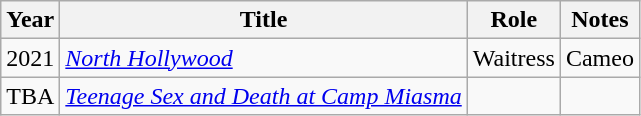<table class="wikitable">
<tr>
<th>Year</th>
<th>Title</th>
<th>Role</th>
<th>Notes</th>
</tr>
<tr>
<td>2021</td>
<td><a href='#'><em>North Hollywood</em></a></td>
<td>Waitress</td>
<td>Cameo</td>
</tr>
<tr>
<td>TBA</td>
<td><em><a href='#'>Teenage Sex and Death at Camp Miasma</a></em></td>
<td></td>
<td></td>
</tr>
</table>
